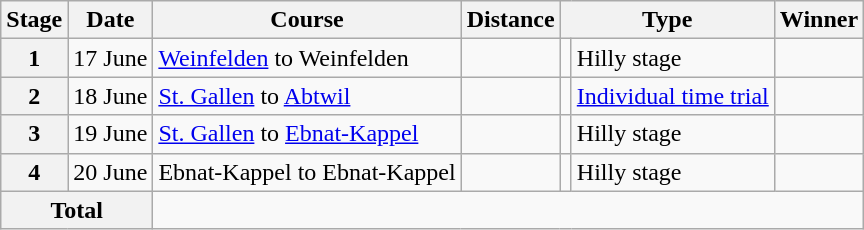<table class="wikitable">
<tr>
<th scope="col">Stage</th>
<th scope="col">Date</th>
<th scope="col">Course</th>
<th scope="col">Distance</th>
<th scope="col" colspan="2">Type</th>
<th scope="col">Winner</th>
</tr>
<tr>
<th scope="row" style="text-align:center;">1</th>
<td style="text-align:center;">17 June</td>
<td><a href='#'>Weinfelden</a> to Weinfelden</td>
<td style="text-align:center;"></td>
<td></td>
<td>Hilly stage</td>
<td></td>
</tr>
<tr>
<th scope="row" style="text-align:center;">2</th>
<td style="text-align:center;">18 June</td>
<td><a href='#'>St. Gallen</a> to <a href='#'>Abtwil</a></td>
<td style="text-align:center;"></td>
<td></td>
<td><a href='#'>Individual time trial</a></td>
<td></td>
</tr>
<tr>
<th scope="row" style="text-align:center;">3</th>
<td style="text-align:center;">19 June</td>
<td><a href='#'>St. Gallen</a> to <a href='#'>Ebnat-Kappel</a></td>
<td style="text-align:center;"></td>
<td></td>
<td>Hilly stage</td>
<td></td>
</tr>
<tr>
<th>4</th>
<td>20 June</td>
<td>Ebnat-Kappel to Ebnat-Kappel</td>
<td></td>
<td></td>
<td>Hilly stage</td>
<td></td>
</tr>
<tr>
<th colspan="2">Total</th>
<td colspan="5" style="text-align:center;"></td>
</tr>
</table>
